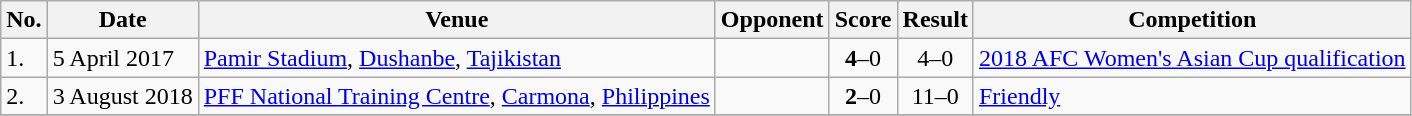<table class="wikitable">
<tr>
<th>No.</th>
<th>Date</th>
<th>Venue</th>
<th>Opponent</th>
<th>Score</th>
<th>Result</th>
<th>Competition</th>
</tr>
<tr>
<td>1.</td>
<td>5 April 2017</td>
<td><a href='#'>Pamir Stadium</a>, <a href='#'>Dushanbe</a>, <a href='#'>Tajikistan</a></td>
<td></td>
<td align=center><strong>4</strong>–0</td>
<td align=center>4–0</td>
<td><a href='#'>2018 AFC Women's Asian Cup qualification</a></td>
</tr>
<tr>
<td>2.</td>
<td>3 August 2018</td>
<td><a href='#'>PFF National Training Centre</a>, <a href='#'>Carmona</a>, <a href='#'>Philippines</a></td>
<td></td>
<td align=center><strong>2</strong>–0</td>
<td align=center>11–0</td>
<td><a href='#'>Friendly</a></td>
</tr>
<tr>
</tr>
</table>
